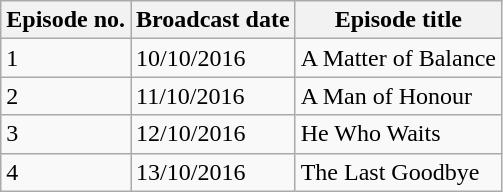<table class="wikitable">
<tr>
<th>Episode no.</th>
<th>Broadcast date</th>
<th>Episode title</th>
</tr>
<tr>
<td>1</td>
<td>10/10/2016</td>
<td>A Matter of Balance</td>
</tr>
<tr>
<td>2</td>
<td>11/10/2016</td>
<td>A Man of Honour</td>
</tr>
<tr>
<td>3</td>
<td>12/10/2016</td>
<td>He Who Waits</td>
</tr>
<tr>
<td>4</td>
<td>13/10/2016</td>
<td>The Last Goodbye</td>
</tr>
</table>
